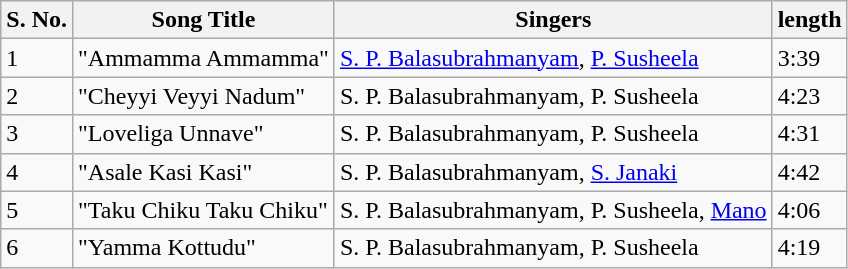<table class="wikitable">
<tr>
<th>S. No.</th>
<th>Song Title</th>
<th>Singers</th>
<th>length</th>
</tr>
<tr>
<td>1</td>
<td>"Ammamma Ammamma"</td>
<td><a href='#'>S. P. Balasubrahmanyam</a>, <a href='#'>P. Susheela</a></td>
<td>3:39</td>
</tr>
<tr>
<td>2</td>
<td>"Cheyyi Veyyi Nadum"</td>
<td>S. P. Balasubrahmanyam, P. Susheela</td>
<td>4:23</td>
</tr>
<tr>
<td>3</td>
<td>"Loveliga Unnave"</td>
<td>S. P. Balasubrahmanyam, P. Susheela</td>
<td>4:31</td>
</tr>
<tr>
<td>4</td>
<td>"Asale Kasi Kasi"</td>
<td>S. P. Balasubrahmanyam, <a href='#'>S. Janaki</a></td>
<td>4:42</td>
</tr>
<tr>
<td>5</td>
<td>"Taku Chiku Taku Chiku"</td>
<td>S. P. Balasubrahmanyam, P. Susheela, <a href='#'>Mano</a></td>
<td>4:06</td>
</tr>
<tr>
<td>6</td>
<td>"Yamma Kottudu"</td>
<td>S. P. Balasubrahmanyam, P. Susheela</td>
<td>4:19</td>
</tr>
</table>
